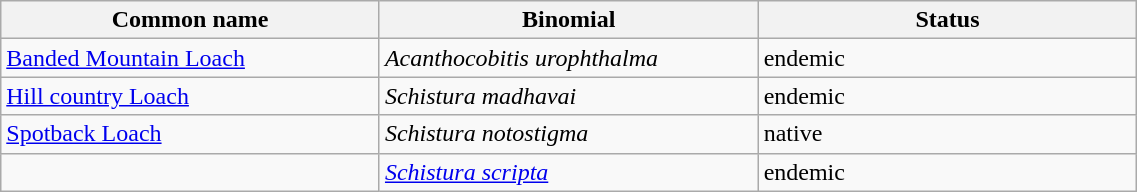<table width=60% class="wikitable">
<tr>
<th width=20%>Common name</th>
<th width=20%>Binomial</th>
<th width=20%>Status</th>
</tr>
<tr>
<td><a href='#'>Banded Mountain Loach</a><br></td>
<td><em>Acanthocobitis urophthalma</em></td>
<td>endemic</td>
</tr>
<tr>
<td><a href='#'>Hill country Loach</a></td>
<td><em>Schistura madhavai</em></td>
<td>endemic</td>
</tr>
<tr>
<td><a href='#'>Spotback Loach</a></td>
<td><em>Schistura notostigma</em></td>
<td>native</td>
</tr>
<tr>
<td></td>
<td><em><a href='#'>Schistura scripta</a></em></td>
<td>endemic</td>
</tr>
</table>
